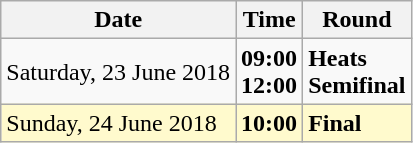<table class="wikitable">
<tr>
<th>Date</th>
<th>Time</th>
<th>Round</th>
</tr>
<tr>
<td>Saturday, 23 June 2018</td>
<td><strong>09:00<br>12:00</strong></td>
<td><strong>Heats<br>Semifinal</strong></td>
</tr>
<tr>
<td style=background:lemonchiffon>Sunday, 24 June 2018</td>
<td style=background:lemonchiffon><strong>10:00</strong></td>
<td style=background:lemonchiffon><strong>Final</strong></td>
</tr>
</table>
